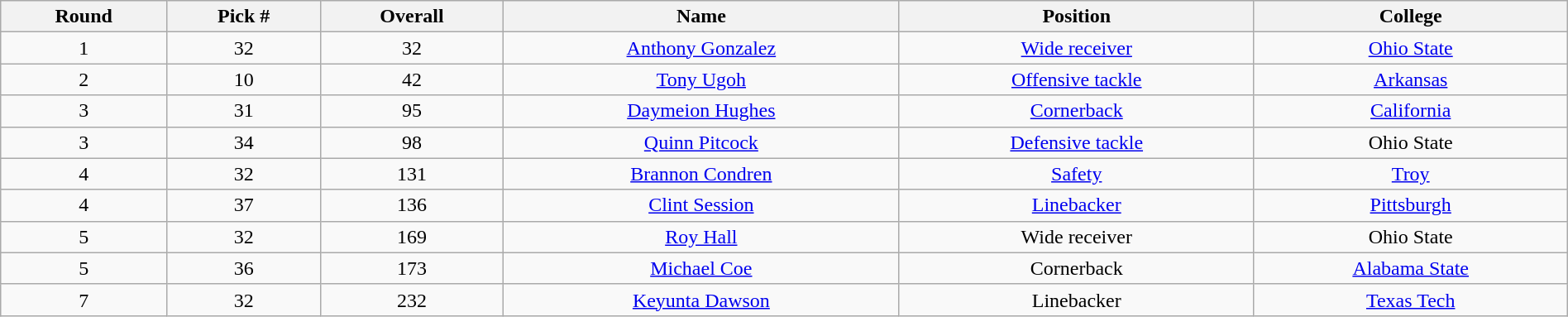<table class="wikitable sortable sortable" style="width: 100%; text-align:center">
<tr>
<th>Round</th>
<th>Pick #</th>
<th>Overall</th>
<th>Name</th>
<th>Position</th>
<th>College</th>
</tr>
<tr>
<td>1</td>
<td>32</td>
<td>32</td>
<td><a href='#'>Anthony Gonzalez</a></td>
<td><a href='#'>Wide receiver</a></td>
<td><a href='#'>Ohio State</a></td>
</tr>
<tr>
<td>2</td>
<td>10</td>
<td>42</td>
<td><a href='#'>Tony Ugoh</a></td>
<td><a href='#'>Offensive tackle</a></td>
<td><a href='#'>Arkansas</a></td>
</tr>
<tr>
<td>3</td>
<td>31</td>
<td>95</td>
<td><a href='#'>Daymeion Hughes</a></td>
<td><a href='#'>Cornerback</a></td>
<td><a href='#'>California</a></td>
</tr>
<tr>
<td>3</td>
<td>34</td>
<td>98</td>
<td><a href='#'>Quinn Pitcock</a></td>
<td><a href='#'>Defensive tackle</a></td>
<td>Ohio State</td>
</tr>
<tr>
<td>4</td>
<td>32</td>
<td>131</td>
<td><a href='#'>Brannon Condren</a></td>
<td><a href='#'>Safety</a></td>
<td><a href='#'>Troy</a></td>
</tr>
<tr>
<td>4</td>
<td>37</td>
<td>136</td>
<td><a href='#'>Clint Session</a></td>
<td><a href='#'>Linebacker</a></td>
<td><a href='#'>Pittsburgh</a></td>
</tr>
<tr>
<td>5</td>
<td>32</td>
<td>169</td>
<td><a href='#'>Roy Hall</a></td>
<td>Wide receiver</td>
<td>Ohio State</td>
</tr>
<tr>
<td>5</td>
<td>36</td>
<td>173</td>
<td><a href='#'>Michael Coe</a></td>
<td>Cornerback</td>
<td><a href='#'>Alabama State</a></td>
</tr>
<tr>
<td>7</td>
<td>32</td>
<td>232</td>
<td><a href='#'>Keyunta Dawson</a></td>
<td>Linebacker</td>
<td><a href='#'>Texas Tech</a></td>
</tr>
</table>
